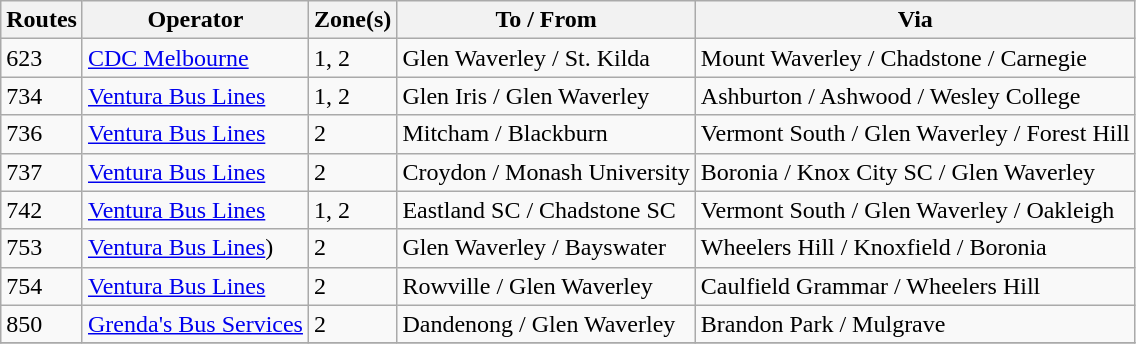<table class="wikitable">
<tr>
<th>Routes</th>
<th>Operator</th>
<th>Zone(s)</th>
<th>To / From</th>
<th>Via</th>
</tr>
<tr>
<td>623</td>
<td><a href='#'>CDC Melbourne</a></td>
<td>1, 2</td>
<td>Glen Waverley / St. Kilda</td>
<td>Mount Waverley / Chadstone / Carnegie</td>
</tr>
<tr>
<td>734</td>
<td><a href='#'>Ventura Bus Lines</a></td>
<td>1, 2</td>
<td>Glen Iris / Glen Waverley</td>
<td>Ashburton / Ashwood / Wesley College</td>
</tr>
<tr>
<td>736</td>
<td><a href='#'>Ventura Bus Lines</a></td>
<td>2</td>
<td>Mitcham / Blackburn</td>
<td>Vermont South / Glen Waverley / Forest Hill</td>
</tr>
<tr>
<td>737</td>
<td><a href='#'>Ventura Bus Lines</a></td>
<td>2</td>
<td>Croydon / Monash University</td>
<td>Boronia / Knox City SC / Glen Waverley</td>
</tr>
<tr>
<td>742</td>
<td><a href='#'>Ventura Bus Lines</a></td>
<td>1, 2</td>
<td>Eastland SC / Chadstone SC</td>
<td>Vermont South / Glen Waverley / Oakleigh</td>
</tr>
<tr>
<td>753</td>
<td><a href='#'>Ventura Bus Lines</a>)</td>
<td>2</td>
<td>Glen Waverley / Bayswater</td>
<td>Wheelers Hill / Knoxfield / Boronia</td>
</tr>
<tr>
<td>754</td>
<td><a href='#'>Ventura Bus Lines</a></td>
<td>2</td>
<td>Rowville / Glen Waverley</td>
<td>Caulfield Grammar / Wheelers Hill</td>
</tr>
<tr>
<td>850</td>
<td><a href='#'>Grenda's Bus Services</a></td>
<td>2</td>
<td>Dandenong / Glen Waverley</td>
<td>Brandon Park / Mulgrave</td>
</tr>
<tr>
</tr>
</table>
